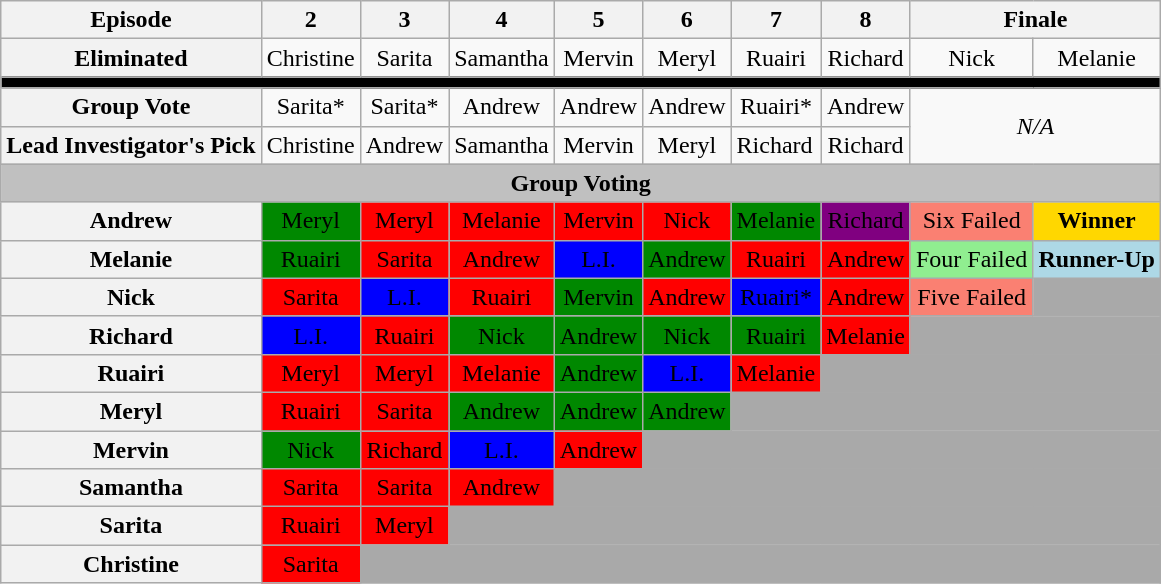<table class="wikitable" text-align:center">
<tr>
<th>Episode</th>
<th>2</th>
<th>3</th>
<th>4</th>
<th>5</th>
<th>6</th>
<th>7</th>
<th>8</th>
<th colspan="2">Finale</th>
</tr>
<tr>
<th>Eliminated</th>
<td align="center">Christine</td>
<td align="center">Sarita</td>
<td align="center">Samantha</td>
<td align="center">Mervin</td>
<td align="center">Meryl</td>
<td align="center">Ruairi</td>
<td align="center">Richard</td>
<td align="center">Nick</td>
<td align="center">Melanie</td>
</tr>
<tr>
<th style="background:#000000;" colspan="13"></th>
</tr>
<tr>
<th>Group Vote</th>
<td align="center">Sarita*</td>
<td align="center">Sarita*</td>
<td align="center">Andrew</td>
<td align="center">Andrew</td>
<td align="center">Andrew</td>
<td align="center">Ruairi*</td>
<td align="center">Andrew</td>
<td colspan="2" rowspan="2" align="center"><em>N/A</em></td>
</tr>
<tr>
<th>Lead Investigator's Pick</th>
<td align="center">Christine</td>
<td align="center">Andrew</td>
<td align="center">Samantha</td>
<td align="center">Mervin</td>
<td align="center">Meryl</td>
<td>Richard</td>
<td align="center">Richard</td>
</tr>
<tr>
<th style="background:#C0C0C0;" colspan="10">Group Voting</th>
</tr>
<tr>
<th>Andrew</th>
<td bgcolor="#008800" align="center"><span>Meryl</span></td>
<td align="center" bgcolor="#ff0000">Meryl</td>
<td align="center" bgcolor="#ff0000">Melanie</td>
<td align="center" bgcolor="#ff0000">Mervin</td>
<td align="center" bgcolor="#ff0000">Nick</td>
<td bgcolor="#008800" align="center"><span>Melanie</span></td>
<td bgcolor="#800080" align="center"><span>Richard</span></td>
<td align="center" bgcolor="#fa8072">Six Failed</td>
<td align="center" bgcolor="#ffd700"><strong>Winner</strong></td>
</tr>
<tr>
<th>Melanie</th>
<td bgcolor="#008800" align="center"><span>Ruairi</span></td>
<td align="center" bgcolor="#ff0000">Sarita</td>
<td align="center" bgcolor="#ff0000">Andrew</td>
<td align="center" bgcolor="#0000ff"><span>L.I.</span></td>
<td bgcolor="#008800" align="center"><span>Andrew</span></td>
<td align="center" bgcolor="#ff0000">Ruairi</td>
<td align="center" bgcolor="#ff0000">Andrew</td>
<td align="center" bgcolor="#90ee90">Four Failed</td>
<td align="center" bgcolor="#add8e6"><strong>Runner-Up</strong></td>
</tr>
<tr>
<th>Nick</th>
<td align="center" bgcolor="#ff0000">Sarita</td>
<td align="center" bgcolor="#0000ff"><span>L.I.</span></td>
<td align="center" bgcolor="#ff0000">Ruairi</td>
<td bgcolor="#008800" align="center"><span>Mervin</span></td>
<td align="center" bgcolor="#ff0000">Andrew</td>
<td align="center" bgcolor="#0000ff"><span>Ruairi*</span></td>
<td align="center" bgcolor="#ff0000">Andrew</td>
<td align="center" bgcolor="#fa8072">Five Failed</td>
<td colspan="3" bgcolor="darkgray"></td>
</tr>
<tr>
<th>Richard</th>
<td align="center" bgcolor="#0000ff"><span>L.I.</span></td>
<td align="center" bgcolor="#ff0000">Ruairi</td>
<td bgcolor="#008800" align="center"><span>Nick</span></td>
<td bgcolor="#008800" align="center"><span>Andrew</span></td>
<td bgcolor="#008800" align="center"><span>Nick</span></td>
<td bgcolor="#008800" align="center"><span>Ruairi</span></td>
<td align="center" bgcolor="#ff0000">Melanie</td>
<td colspan="3" bgcolor="darkgray"></td>
</tr>
<tr>
<th>Ruairi</th>
<td align="center" bgcolor="#ff0000">Meryl</td>
<td align="center" bgcolor="#ff0000">Meryl</td>
<td align="center" bgcolor="#ff0000">Melanie</td>
<td bgcolor="#008800" align="center"><span>Andrew</span></td>
<td align="center" bgcolor="#0000ff"><span>L.I.</span></td>
<td align="center" bgcolor="#ff0000">Melanie</td>
<td colspan="3" bgcolor="darkgray"></td>
</tr>
<tr>
<th>Meryl</th>
<td align="center" bgcolor="#ff0000">Ruairi</td>
<td align="center" bgcolor="#ff0000">Sarita</td>
<td bgcolor="#008800" align="center"><span>Andrew</span></td>
<td bgcolor="#008800" align="center"><span>Andrew</span></td>
<td bgcolor="#008800" align="center"><span>Andrew</span></td>
<td colspan="4" bgcolor="darkgray"></td>
</tr>
<tr>
<th>Mervin</th>
<td bgcolor="#008800" align="center"><span>Nick</span></td>
<td align="center" bgcolor="#ff0000">Richard</td>
<td align="center" bgcolor="#0000ff"><span>L.I.</span></td>
<td align="center" bgcolor="#ff0000">Andrew</td>
<td colspan="5" bgcolor="darkgray"></td>
</tr>
<tr>
<th>Samantha</th>
<td align="center" bgcolor="#ff0000">Sarita</td>
<td align="center" bgcolor="#ff0000">Sarita</td>
<td align="center" bgcolor="#ff0000">Andrew</td>
<td colspan="6" bgcolor="darkgray"></td>
</tr>
<tr>
<th>Sarita</th>
<td align="center" bgcolor="#ff0000">Ruairi</td>
<td align="center" bgcolor="#ff0000">Meryl</td>
<td colspan="7" bgcolor="darkgray"></td>
</tr>
<tr>
<th>Christine</th>
<td align="center" bgcolor="#ff0000">Sarita</td>
<td colspan="8" rowspan="1" bgcolor="darkgray"></td>
</tr>
</table>
